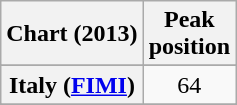<table class="wikitable sortable plainrowheaders" style="text-align:center">
<tr>
<th>Chart (2013)</th>
<th>Peak<br>position</th>
</tr>
<tr>
</tr>
<tr>
</tr>
<tr>
<th scope="row">Italy (<a href='#'>FIMI</a>)</th>
<td>64</td>
</tr>
<tr>
</tr>
<tr>
</tr>
<tr>
</tr>
<tr>
</tr>
</table>
